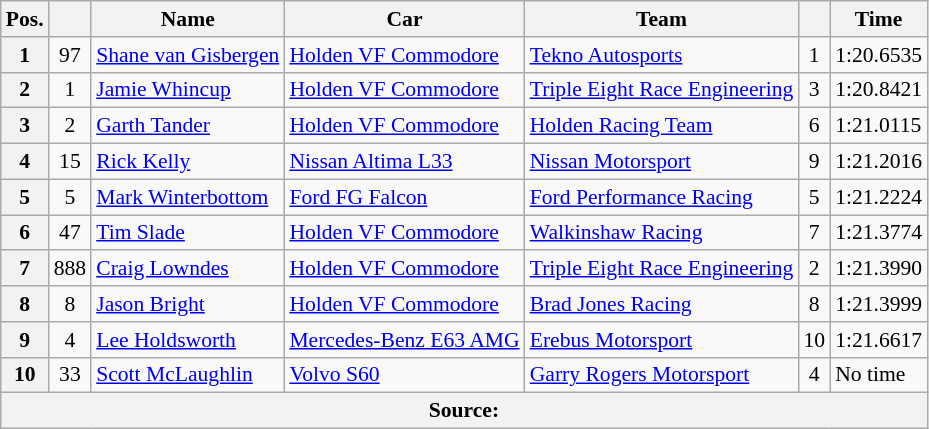<table class="wikitable" style="font-size: 90%;">
<tr>
<th>Pos.</th>
<th></th>
<th>Name</th>
<th>Car</th>
<th>Team</th>
<th></th>
<th>Time</th>
</tr>
<tr>
<th>1</th>
<td align="center">97</td>
<td> <a href='#'>Shane van Gisbergen</a></td>
<td><a href='#'>Holden VF Commodore</a></td>
<td><a href='#'>Tekno Autosports</a></td>
<td align="center">1</td>
<td>1:20.6535</td>
</tr>
<tr>
<th>2</th>
<td align="center">1</td>
<td> <a href='#'>Jamie Whincup</a></td>
<td><a href='#'>Holden VF Commodore</a></td>
<td><a href='#'>Triple Eight Race Engineering</a></td>
<td align="center">3</td>
<td>1:20.8421</td>
</tr>
<tr>
<th>3</th>
<td align="center">2</td>
<td> <a href='#'>Garth Tander</a></td>
<td><a href='#'>Holden VF Commodore</a></td>
<td><a href='#'>Holden Racing Team</a></td>
<td align="center">6</td>
<td>1:21.0115</td>
</tr>
<tr>
<th>4</th>
<td align="center">15</td>
<td> <a href='#'>Rick Kelly</a></td>
<td><a href='#'>Nissan Altima L33</a></td>
<td><a href='#'>Nissan Motorsport</a></td>
<td align="center">9</td>
<td>1:21.2016</td>
</tr>
<tr>
<th>5</th>
<td align="center">5</td>
<td> <a href='#'>Mark Winterbottom</a></td>
<td><a href='#'>Ford FG Falcon</a></td>
<td><a href='#'>Ford Performance Racing</a></td>
<td align="center">5</td>
<td>1:21.2224</td>
</tr>
<tr>
<th>6</th>
<td align="center">47</td>
<td> <a href='#'>Tim Slade</a></td>
<td><a href='#'>Holden VF Commodore</a></td>
<td><a href='#'>Walkinshaw Racing</a></td>
<td align="center">7</td>
<td>1:21.3774</td>
</tr>
<tr>
<th>7</th>
<td align="center">888</td>
<td> <a href='#'>Craig Lowndes</a></td>
<td><a href='#'>Holden VF Commodore</a></td>
<td><a href='#'>Triple Eight Race Engineering</a></td>
<td align="center">2</td>
<td>1:21.3990</td>
</tr>
<tr>
<th>8</th>
<td align="center">8</td>
<td> <a href='#'>Jason Bright</a></td>
<td><a href='#'>Holden VF Commodore</a></td>
<td><a href='#'>Brad Jones Racing</a></td>
<td align="center">8</td>
<td>1:21.3999</td>
</tr>
<tr>
<th>9</th>
<td align="center">4</td>
<td> <a href='#'>Lee Holdsworth</a></td>
<td><a href='#'>Mercedes-Benz E63 AMG</a></td>
<td><a href='#'>Erebus Motorsport</a></td>
<td align="center">10</td>
<td>1:21.6617</td>
</tr>
<tr>
<th>10</th>
<td align="center">33</td>
<td> <a href='#'>Scott McLaughlin</a></td>
<td><a href='#'>Volvo S60</a></td>
<td><a href='#'>Garry Rogers Motorsport</a></td>
<td align="center">4</td>
<td>No time</td>
</tr>
<tr>
<th colspan="7">Source:</th>
</tr>
</table>
